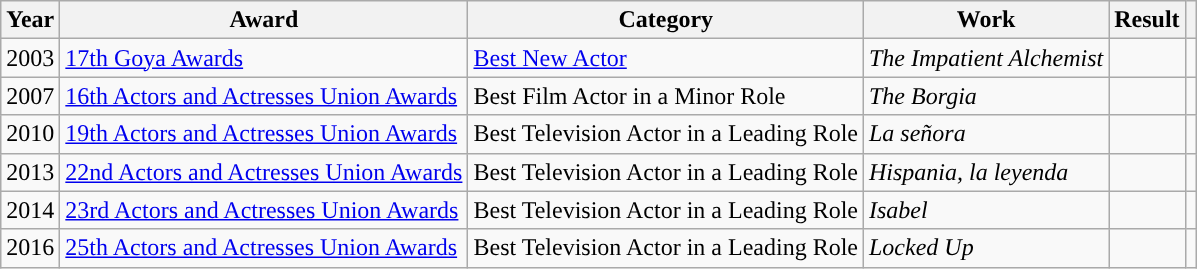<table class="wikitable sortable">
<tr>
<th>Year</th>
<th>Award</th>
<th>Category</th>
<th>Work</th>
<th>Result</th>
<th scope="col" class="unsortable"></th>
</tr>
<tr>
<td align = "center">2003</td>
<td><a href='#'>17th Goya Awards</a></td>
<td><a href='#'>Best New Actor</a></td>
<td><em>The Impatient Alchemist</em></td>
<td></td>
<td align="center"></td>
</tr>
<tr>
<td align = "center">2007</td>
<td><a href='#'>16th Actors and Actresses Union Awards</a></td>
<td>Best Film Actor in a Minor Role</td>
<td><em>The Borgia</em></td>
<td></td>
<td align = "center"></td>
</tr>
<tr>
<td align = "center">2010</td>
<td><a href='#'>19th Actors and Actresses Union Awards</a></td>
<td>Best Television Actor in a Leading Role</td>
<td><em>La señora</em></td>
<td></td>
<td align = "center"></td>
</tr>
<tr>
<td align = "center">2013</td>
<td><a href='#'>22nd Actors and Actresses Union Awards</a></td>
<td>Best Television Actor in a Leading Role</td>
<td><em>Hispania, la leyenda</em></td>
<td></td>
<td align = "center"></td>
</tr>
<tr>
<td align = "center">2014</td>
<td><a href='#'>23rd Actors and Actresses Union Awards</a></td>
<td>Best Television Actor in a Leading Role</td>
<td><em>Isabel</em></td>
<td></td>
<td align = "center"></td>
</tr>
<tr>
<td align = "center">2016</td>
<td><a href='#'>25th Actors and Actresses Union Awards</a></td>
<td>Best Television Actor in a Leading Role</td>
<td><em>Locked Up</em></td>
<td></td>
<td align = "center"></td>
</tr>
</table>
